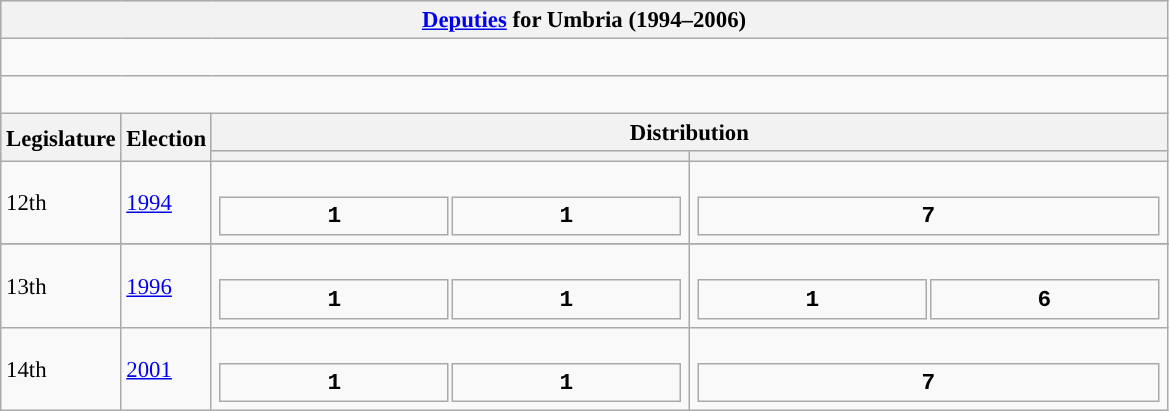<table class="wikitable" style="font-size:95%;">
<tr bgcolor="#CCCCCC">
<th colspan="4"><a href='#'>Deputies</a> for Umbria (1994–2006)</th>
</tr>
<tr>
<td colspan="4"><br>





</td>
</tr>
<tr>
<td colspan="4"><br>




</td>
</tr>
<tr bgcolor="#CCCCCC">
<th rowspan=2>Legislature</th>
<th rowspan=2>Election</th>
<th colspan=2>Distribution</th>
</tr>
<tr>
<th></th>
<th></th>
</tr>
<tr>
<td>12th</td>
<td><a href='#'>1994</a></td>
<td><br><table style="width:20.5em; font-size:100%; text-align:center; font-family:Courier New;">
<tr style="font-weight:bold">
<td style="background:">1</td>
<td style="background:">1</td>
</tr>
</table>
</td>
<td><br><table style="width:20.5em; font-size:100%; text-align:center; font-family:Courier New;">
<tr style="font-weight:bold">
<td style="background:">7</td>
</tr>
</table>
</td>
</tr>
<tr>
</tr>
<tr>
<td>13th</td>
<td><a href='#'>1996</a></td>
<td><br><table style="width:20.5em; font-size:100%; text-align:center; font-family:Courier New;">
<tr style="font-weight:bold">
<td style="background:">1</td>
<td style="background:">1</td>
</tr>
</table>
</td>
<td><br><table style="width:20.5em; font-size:100%; text-align:center; font-family:Courier New;">
<tr style="font-weight:bold">
<td style="background:">1</td>
<td style="background:">6</td>
</tr>
</table>
</td>
</tr>
<tr>
<td>14th</td>
<td><a href='#'>2001</a></td>
<td><br><table style="width:20.5em; font-size:100%; text-align:center; font-family:Courier New;">
<tr style="font-weight:bold">
<td style="background:">1</td>
<td style="background:">1</td>
</tr>
</table>
</td>
<td><br><table style="width:20.5em; font-size:100%; text-align:center; font-family:Courier New;">
<tr style="font-weight:bold">
<td style="background:">7</td>
</tr>
</table>
</td>
</tr>
</table>
